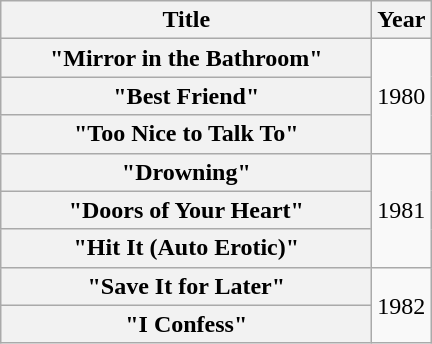<table class="wikitable plainrowheaders" style="text-align:center;">
<tr>
<th scope="col" style="width:15em;">Title</th>
<th scope="col">Year</th>
</tr>
<tr>
<th scope="row">"Mirror in the Bathroom"</th>
<td rowspan="3">1980</td>
</tr>
<tr>
<th scope="row">"Best Friend"</th>
</tr>
<tr>
<th scope="row">"Too Nice to Talk To"</th>
</tr>
<tr>
<th scope="row">"Drowning"</th>
<td rowspan="3">1981</td>
</tr>
<tr>
<th scope="row">"Doors of Your Heart"</th>
</tr>
<tr>
<th scope="row">"Hit It (Auto Erotic)"</th>
</tr>
<tr>
<th scope="row">"Save It for Later"</th>
<td rowspan="2">1982</td>
</tr>
<tr>
<th scope="row">"I Confess"</th>
</tr>
</table>
